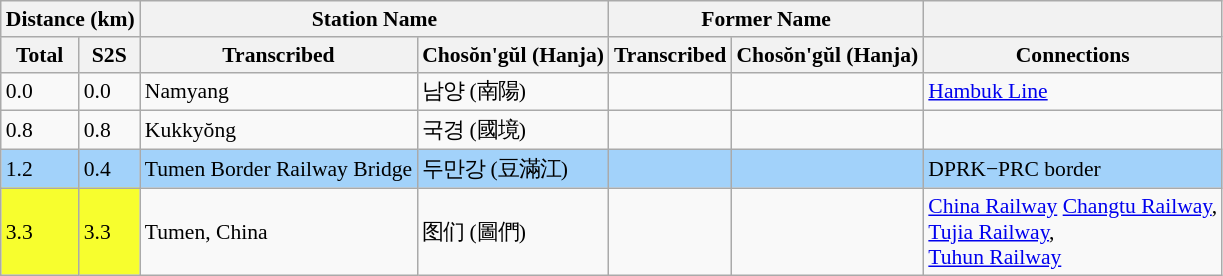<table class="wikitable" style="font-size:90%;">
<tr>
<th colspan="2">Distance (km)</th>
<th colspan="2">Station Name</th>
<th colspan="2">Former Name</th>
<th></th>
</tr>
<tr>
<th>Total</th>
<th>S2S</th>
<th>Transcribed</th>
<th>Chosŏn'gŭl (Hanja)</th>
<th>Transcribed</th>
<th>Chosŏn'gŭl (Hanja)</th>
<th>Connections</th>
</tr>
<tr>
<td>0.0</td>
<td>0.0</td>
<td>Namyang</td>
<td>남양 (南陽)</td>
<td></td>
<td></td>
<td><a href='#'>Hambuk Line</a></td>
</tr>
<tr>
<td>0.8</td>
<td>0.8</td>
<td>Kukkyŏng</td>
<td>국경 (國境)</td>
<td></td>
<td></td>
<td></td>
</tr>
<tr>
<td bgcolor=#A2D2FA>1.2</td>
<td bgcolor=#A2D2FA>0.4</td>
<td bgcolor=#A2D2FA>Tumen Border Railway Bridge</td>
<td bgcolor=#A2D2FA>두만강 (豆滿江)</td>
<td bgcolor=#A2D2FA></td>
<td bgcolor=#A2D2FA></td>
<td bgcolor=#A2D2FA>DPRK−PRC border</td>
</tr>
<tr>
<td bgcolor=#F7FE2E>3.3</td>
<td bgcolor=#F7FE2E>3.3</td>
<td>Tumen, China</td>
<td>图们 (圖們)</td>
<td></td>
<td></td>
<td><a href='#'>China Railway</a> <a href='#'>Changtu Railway</a>,<br><a href='#'>Tujia Railway</a>,<br><a href='#'>Tuhun Railway</a></td>
</tr>
</table>
